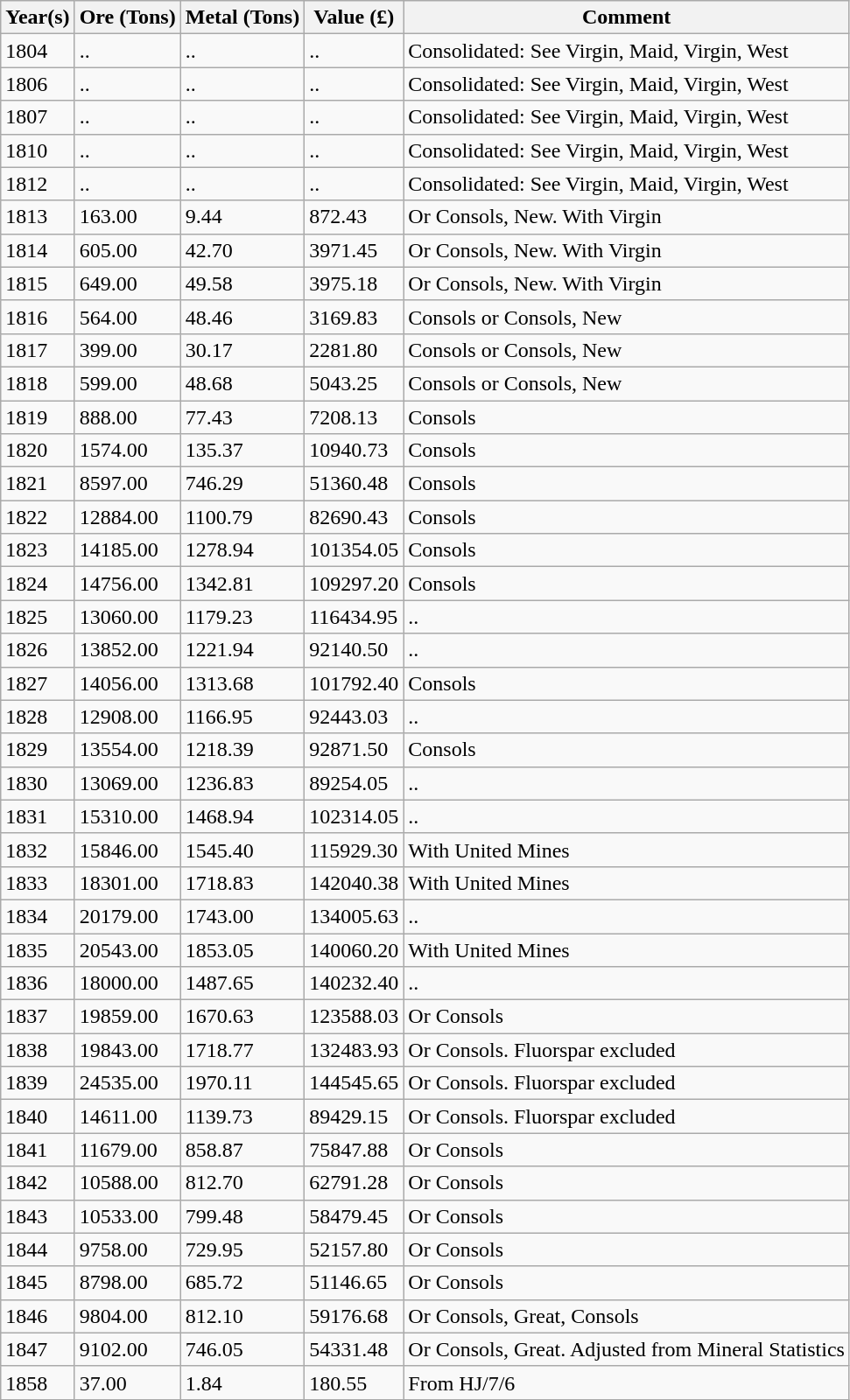<table class="wikitable">
<tr>
<th>Year(s)</th>
<th>Ore (Tons)</th>
<th>Metal (Tons)</th>
<th>Value (£)</th>
<th>Comment</th>
</tr>
<tr>
<td>1804</td>
<td>..</td>
<td>..</td>
<td>..</td>
<td>Consolidated: See Virgin, Maid, Virgin, West</td>
</tr>
<tr>
<td>1806</td>
<td>..</td>
<td>..</td>
<td>..</td>
<td>Consolidated: See Virgin, Maid, Virgin, West</td>
</tr>
<tr>
<td>1807</td>
<td>..</td>
<td>..</td>
<td>..</td>
<td>Consolidated: See Virgin, Maid, Virgin, West</td>
</tr>
<tr>
<td>1810</td>
<td>..</td>
<td>..</td>
<td>..</td>
<td>Consolidated: See Virgin, Maid, Virgin, West</td>
</tr>
<tr>
<td>1812</td>
<td>..</td>
<td>..</td>
<td>..</td>
<td>Consolidated: See Virgin, Maid, Virgin, West</td>
</tr>
<tr>
<td>1813</td>
<td>163.00</td>
<td>9.44</td>
<td>872.43</td>
<td>Or Consols, New. With Virgin</td>
</tr>
<tr>
<td>1814</td>
<td>605.00</td>
<td>42.70</td>
<td>3971.45</td>
<td>Or Consols, New. With Virgin</td>
</tr>
<tr>
<td>1815</td>
<td>649.00</td>
<td>49.58</td>
<td>3975.18</td>
<td>Or Consols, New. With Virgin</td>
</tr>
<tr>
<td>1816</td>
<td>564.00</td>
<td>48.46</td>
<td>3169.83</td>
<td>Consols or Consols, New</td>
</tr>
<tr>
<td>1817</td>
<td>399.00</td>
<td>30.17</td>
<td>2281.80</td>
<td>Consols or Consols, New</td>
</tr>
<tr>
<td>1818</td>
<td>599.00</td>
<td>48.68</td>
<td>5043.25</td>
<td>Consols or Consols, New</td>
</tr>
<tr>
<td>1819</td>
<td>888.00</td>
<td>77.43</td>
<td>7208.13</td>
<td>Consols</td>
</tr>
<tr>
<td>1820</td>
<td>1574.00</td>
<td>135.37</td>
<td>10940.73</td>
<td>Consols</td>
</tr>
<tr>
<td>1821</td>
<td>8597.00</td>
<td>746.29</td>
<td>51360.48</td>
<td>Consols</td>
</tr>
<tr>
<td>1822</td>
<td>12884.00</td>
<td>1100.79</td>
<td>82690.43</td>
<td>Consols</td>
</tr>
<tr>
<td>1823</td>
<td>14185.00</td>
<td>1278.94</td>
<td>101354.05</td>
<td>Consols</td>
</tr>
<tr>
<td>1824</td>
<td>14756.00</td>
<td>1342.81</td>
<td>109297.20</td>
<td>Consols</td>
</tr>
<tr>
<td>1825</td>
<td>13060.00</td>
<td>1179.23</td>
<td>116434.95</td>
<td>..</td>
</tr>
<tr>
<td>1826</td>
<td>13852.00</td>
<td>1221.94</td>
<td>92140.50</td>
<td>..</td>
</tr>
<tr>
<td>1827</td>
<td>14056.00</td>
<td>1313.68</td>
<td>101792.40</td>
<td>Consols</td>
</tr>
<tr>
<td>1828</td>
<td>12908.00</td>
<td>1166.95</td>
<td>92443.03</td>
<td>..</td>
</tr>
<tr>
<td>1829</td>
<td>13554.00</td>
<td>1218.39</td>
<td>92871.50</td>
<td>Consols</td>
</tr>
<tr>
<td>1830</td>
<td>13069.00</td>
<td>1236.83</td>
<td>89254.05</td>
<td>..</td>
</tr>
<tr>
<td>1831</td>
<td>15310.00</td>
<td>1468.94</td>
<td>102314.05</td>
<td>..</td>
</tr>
<tr>
<td>1832</td>
<td>15846.00</td>
<td>1545.40</td>
<td>115929.30</td>
<td>With United Mines</td>
</tr>
<tr>
<td>1833</td>
<td>18301.00</td>
<td>1718.83</td>
<td>142040.38</td>
<td>With United Mines</td>
</tr>
<tr>
<td>1834</td>
<td>20179.00</td>
<td>1743.00</td>
<td>134005.63</td>
<td>..</td>
</tr>
<tr>
<td>1835</td>
<td>20543.00</td>
<td>1853.05</td>
<td>140060.20</td>
<td>With United Mines</td>
</tr>
<tr>
<td>1836</td>
<td>18000.00</td>
<td>1487.65</td>
<td>140232.40</td>
<td>..</td>
</tr>
<tr>
<td>1837</td>
<td>19859.00</td>
<td>1670.63</td>
<td>123588.03</td>
<td>Or Consols</td>
</tr>
<tr>
<td>1838</td>
<td>19843.00</td>
<td>1718.77</td>
<td>132483.93</td>
<td>Or Consols. Fluorspar excluded</td>
</tr>
<tr>
<td>1839</td>
<td>24535.00</td>
<td>1970.11</td>
<td>144545.65</td>
<td>Or Consols. Fluorspar excluded</td>
</tr>
<tr>
<td>1840</td>
<td>14611.00</td>
<td>1139.73</td>
<td>89429.15</td>
<td>Or Consols. Fluorspar excluded</td>
</tr>
<tr>
<td>1841</td>
<td>11679.00</td>
<td>858.87</td>
<td>75847.88</td>
<td>Or Consols</td>
</tr>
<tr>
<td>1842</td>
<td>10588.00</td>
<td>812.70</td>
<td>62791.28</td>
<td>Or Consols</td>
</tr>
<tr>
<td>1843</td>
<td>10533.00</td>
<td>799.48</td>
<td>58479.45</td>
<td>Or Consols</td>
</tr>
<tr>
<td>1844</td>
<td>9758.00</td>
<td>729.95</td>
<td>52157.80</td>
<td>Or Consols</td>
</tr>
<tr>
<td>1845</td>
<td>8798.00</td>
<td>685.72</td>
<td>51146.65</td>
<td>Or Consols</td>
</tr>
<tr>
<td>1846</td>
<td>9804.00</td>
<td>812.10</td>
<td>59176.68</td>
<td>Or Consols, Great, Consols</td>
</tr>
<tr>
<td>1847</td>
<td>9102.00</td>
<td>746.05</td>
<td>54331.48</td>
<td>Or Consols, Great. Adjusted from Mineral Statistics</td>
</tr>
<tr>
<td>1858</td>
<td>37.00</td>
<td>1.84</td>
<td>180.55</td>
<td>From HJ/7/6</td>
</tr>
</table>
